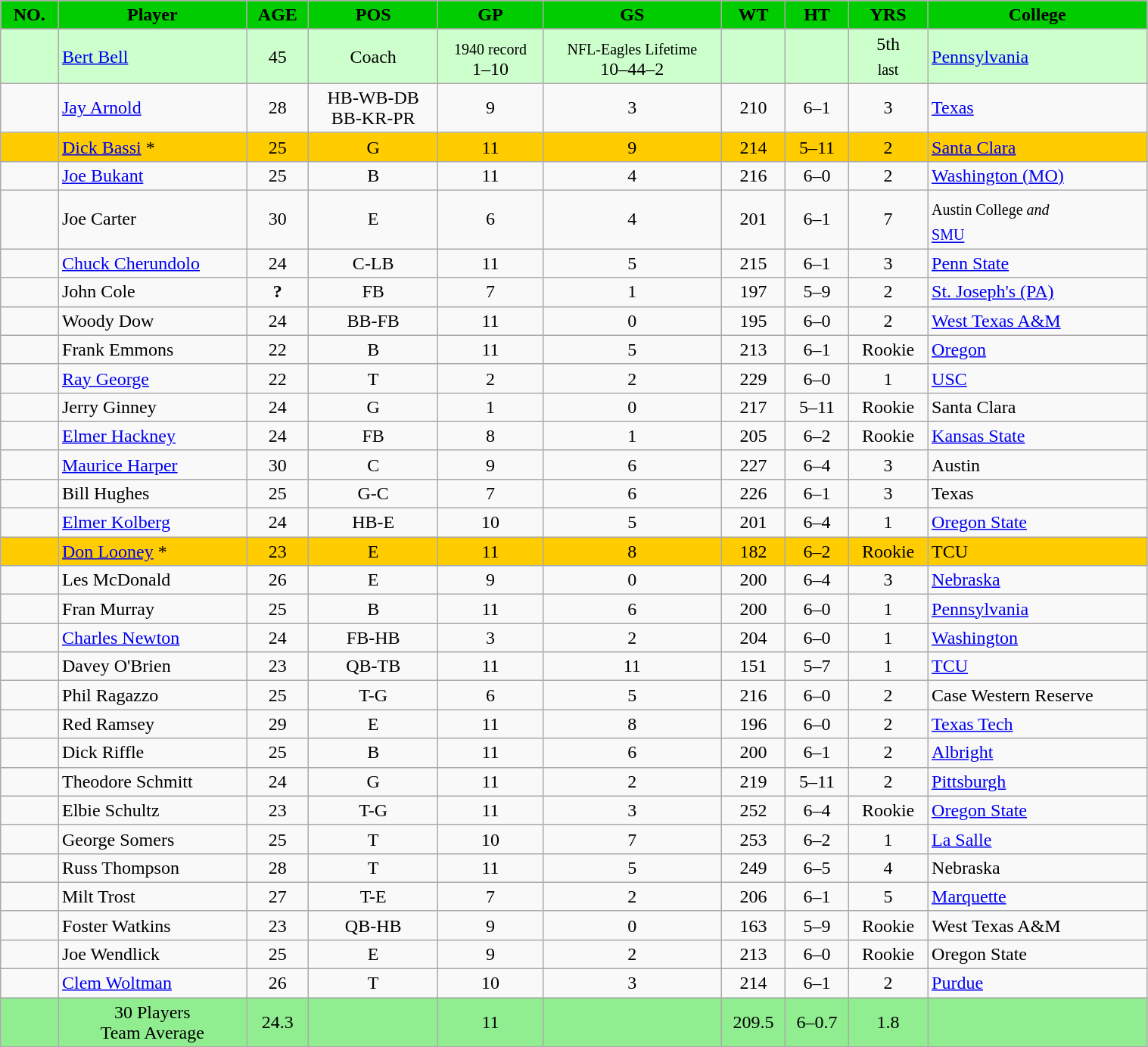<table class="wikitable sortable sortable" style="width:80%">
<tr>
<th style="background:#00cc00;" width=5%>NO.</th>
<th !width=15% style="background:#00cc00;">Player</th>
<th !width=4% style="background:#00cc00;">AGE</th>
<th !width=6% style="background:#00cc00;">POS</th>
<th !width=4% style="background:#00cc00;">GP</th>
<th !width=4% style="background:#00cc00;">GS</th>
<th !width=4% style="background:#00cc00;">WT</th>
<th !width=4% style="background:#00cc00;">HT</th>
<th !width=4% style="background:#00cc00;">YRS</th>
<th !width=20% style="background:#00cc00;">College</th>
</tr>
<tr>
</tr>
<tr align=center  bgcolor=#ccffcc>
<td></td>
<td - align=left><a href='#'>Bert Bell</a></td>
<td>45</td>
<td>Coach</td>
<td><sub>1940 record</sub><br>1–10</td>
<td><sub>NFL-Eagles Lifetime</sub><br>10–44–2</td>
<td></td>
<td></td>
<td>5th<br> <sub> last</sub></td>
<td - align=left><a href='#'>Pennsylvania</a></td>
</tr>
<tr align=center>
<td></td>
<td - align=left><a href='#'>Jay Arnold</a></td>
<td>28</td>
<td>HB-WB-DB<br>BB-KR-PR</td>
<td>9</td>
<td>3</td>
<td>210</td>
<td>6–1</td>
<td>3</td>
<td - align=left><a href='#'>Texas</a></td>
</tr>
<tr align=center bgcolor="FFCC00">
<td></td>
<td - align=left><a href='#'>Dick Bassi</a> *</td>
<td>25</td>
<td>G</td>
<td>11</td>
<td>9</td>
<td>214</td>
<td>5–11</td>
<td>2</td>
<td - align=left><a href='#'>Santa Clara</a></td>
</tr>
<tr align=center>
<td></td>
<td - align=left><a href='#'>Joe Bukant</a></td>
<td>25</td>
<td>B</td>
<td>11</td>
<td>4</td>
<td>216</td>
<td>6–0</td>
<td>2</td>
<td - align=left><a href='#'>Washington (MO)</a></td>
</tr>
<tr align=center>
<td></td>
<td - align=left>Joe Carter</td>
<td>30</td>
<td>E</td>
<td>6</td>
<td>4</td>
<td>201</td>
<td>6–1</td>
<td>7</td>
<td - align=left><sub>Austin College <em>and</em> <br> <a href='#'>SMU</a> </sub></td>
</tr>
<tr align=center>
<td></td>
<td - align=left><a href='#'>Chuck Cherundolo</a></td>
<td>24</td>
<td>C-LB</td>
<td>11</td>
<td>5</td>
<td>215</td>
<td>6–1</td>
<td>3</td>
<td - align=left><a href='#'>Penn State</a></td>
</tr>
<tr align=center>
<td></td>
<td - align=left>John Cole</td>
<td><strong>?</strong></td>
<td>FB</td>
<td>7</td>
<td>1</td>
<td>197</td>
<td>5–9</td>
<td>2</td>
<td - align=left><a href='#'>St. Joseph's (PA)</a></td>
</tr>
<tr align=center>
<td></td>
<td - align=left>Woody Dow</td>
<td>24</td>
<td>BB-FB</td>
<td>11</td>
<td>0</td>
<td>195</td>
<td>6–0</td>
<td>2</td>
<td - align=left><a href='#'>West Texas A&M</a></td>
</tr>
<tr align=center>
<td></td>
<td - align=left>Frank Emmons</td>
<td>22</td>
<td>B</td>
<td>11</td>
<td>5</td>
<td>213</td>
<td>6–1</td>
<td>Rookie</td>
<td - align=left><a href='#'>Oregon</a></td>
</tr>
<tr align=center>
<td></td>
<td - align=left><a href='#'>Ray George</a></td>
<td>22</td>
<td>T</td>
<td>2</td>
<td>2</td>
<td>229</td>
<td>6–0</td>
<td>1</td>
<td - align=left><a href='#'>USC</a></td>
</tr>
<tr align=center>
<td></td>
<td - align=left>Jerry Ginney</td>
<td>24</td>
<td>G</td>
<td>1</td>
<td>0</td>
<td>217</td>
<td>5–11</td>
<td>Rookie</td>
<td - align=left>Santa Clara</td>
</tr>
<tr align=center>
<td></td>
<td - align=left><a href='#'>Elmer Hackney</a></td>
<td>24</td>
<td>FB</td>
<td>8</td>
<td>1</td>
<td>205</td>
<td>6–2</td>
<td>Rookie</td>
<td - align=left><a href='#'>Kansas State</a></td>
</tr>
<tr align=center>
<td></td>
<td - align=left><a href='#'>Maurice Harper</a></td>
<td>30</td>
<td>C</td>
<td>9</td>
<td>6</td>
<td>227</td>
<td>6–4</td>
<td>3</td>
<td - align=left>Austin</td>
</tr>
<tr align=center>
<td></td>
<td - align=left>Bill Hughes</td>
<td>25</td>
<td>G-C</td>
<td>7</td>
<td>6</td>
<td>226</td>
<td>6–1</td>
<td>3</td>
<td - align=left>Texas</td>
</tr>
<tr align=center>
<td></td>
<td - align=left><a href='#'>Elmer Kolberg</a></td>
<td>24</td>
<td>HB-E</td>
<td>10</td>
<td>5</td>
<td>201</td>
<td>6–4</td>
<td>1</td>
<td - align=left><a href='#'>Oregon State</a></td>
</tr>
<tr align=center bgcolor="FFCC00">
<td></td>
<td - align=left><a href='#'>Don Looney</a> *</td>
<td>23</td>
<td>E</td>
<td>11</td>
<td>8</td>
<td>182</td>
<td>6–2</td>
<td>Rookie</td>
<td - align=left>TCU</td>
</tr>
<tr align=center>
<td></td>
<td - align=left>Les McDonald</td>
<td>26</td>
<td>E</td>
<td>9</td>
<td>0</td>
<td>200</td>
<td>6–4</td>
<td>3</td>
<td - align=left><a href='#'>Nebraska</a></td>
</tr>
<tr align=center>
<td></td>
<td - align=left>Fran Murray</td>
<td>25</td>
<td>B</td>
<td>11</td>
<td>6</td>
<td>200</td>
<td>6–0</td>
<td>1</td>
<td - align=left><a href='#'>Pennsylvania</a></td>
</tr>
<tr align=center>
<td></td>
<td - align=left><a href='#'>Charles Newton</a></td>
<td>24</td>
<td>FB-HB</td>
<td>3</td>
<td>2</td>
<td>204</td>
<td>6–0</td>
<td>1</td>
<td - align=left><a href='#'>Washington</a></td>
</tr>
<tr align=center>
<td></td>
<td - align=left>Davey O'Brien</td>
<td>23</td>
<td>QB-TB</td>
<td>11</td>
<td>11</td>
<td>151</td>
<td>5–7</td>
<td>1</td>
<td - align=left><a href='#'>TCU</a></td>
</tr>
<tr align=center>
<td></td>
<td - align=left>Phil Ragazzo</td>
<td>25</td>
<td>T-G</td>
<td>6</td>
<td>5</td>
<td>216</td>
<td>6–0</td>
<td>2</td>
<td - align=left>Case Western Reserve</td>
</tr>
<tr align=center>
<td></td>
<td - align=left>Red Ramsey</td>
<td>29</td>
<td>E</td>
<td>11</td>
<td>8</td>
<td>196</td>
<td>6–0</td>
<td>2</td>
<td - align=left><a href='#'>Texas Tech</a></td>
</tr>
<tr align=center>
<td></td>
<td - align=left>Dick Riffle</td>
<td>25</td>
<td>B</td>
<td>11</td>
<td>6</td>
<td>200</td>
<td>6–1</td>
<td>2</td>
<td - align=left><a href='#'>Albright</a></td>
</tr>
<tr align=center>
<td></td>
<td - align=left>Theodore Schmitt</td>
<td>24</td>
<td>G</td>
<td>11</td>
<td>2</td>
<td>219</td>
<td>5–11</td>
<td>2</td>
<td - align=left><a href='#'>Pittsburgh</a></td>
</tr>
<tr align=center>
<td></td>
<td - align=left>Elbie Schultz</td>
<td>23</td>
<td>T-G</td>
<td>11</td>
<td>3</td>
<td>252</td>
<td>6–4</td>
<td>Rookie</td>
<td - align=left><a href='#'>Oregon State</a></td>
</tr>
<tr align=center>
<td></td>
<td - align=left>George Somers</td>
<td>25</td>
<td>T</td>
<td>10</td>
<td>7</td>
<td>253</td>
<td>6–2</td>
<td>1</td>
<td - align=left><a href='#'>La Salle</a></td>
</tr>
<tr align=center>
<td></td>
<td - align=left>Russ Thompson</td>
<td>28</td>
<td>T</td>
<td>11</td>
<td>5</td>
<td>249</td>
<td>6–5</td>
<td>4</td>
<td - align=left>Nebraska</td>
</tr>
<tr align=center>
<td></td>
<td - align=left>Milt Trost</td>
<td>27</td>
<td>T-E</td>
<td>7</td>
<td>2</td>
<td>206</td>
<td>6–1</td>
<td>5</td>
<td - align=left><a href='#'>Marquette</a></td>
</tr>
<tr align=center>
<td></td>
<td - align=left>Foster Watkins</td>
<td>23</td>
<td>QB-HB</td>
<td>9</td>
<td>0</td>
<td>163</td>
<td>5–9</td>
<td>Rookie</td>
<td - align=left>West Texas A&M</td>
</tr>
<tr align=center>
<td></td>
<td - align=left>Joe Wendlick</td>
<td>25</td>
<td>E</td>
<td>9</td>
<td>2</td>
<td>213</td>
<td>6–0</td>
<td>Rookie</td>
<td - align=left>Oregon State</td>
</tr>
<tr align=center>
<td></td>
<td - align=left><a href='#'>Clem Woltman</a></td>
<td>26</td>
<td>T</td>
<td>10</td>
<td>3</td>
<td>214</td>
<td>6–1</td>
<td>2</td>
<td - align=left><a href='#'>Purdue</a></td>
</tr>
<tr align=center  bgcolor="90EE90">
<td></td>
<td>30 Players<br> Team Average</td>
<td>24.3</td>
<td></td>
<td>11</td>
<td></td>
<td>209.5</td>
<td>6–0.7</td>
<td>1.8</td>
<td></td>
</tr>
</table>
